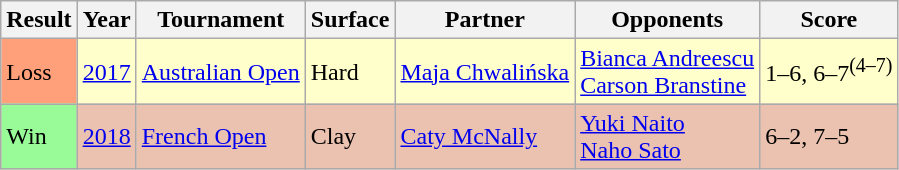<table class="sortable wikitable">
<tr>
<th scope="col">Result</th>
<th scope="col">Year</th>
<th scope="col">Tournament</th>
<th scope="col">Surface</th>
<th scope="col">Partner</th>
<th scope="col">Opponents</th>
<th scope="col" class="unsortable">Score</th>
</tr>
<tr style="background:#ffc;">
<td style="background:#ffa07a">Loss</td>
<td><a href='#'>2017</a></td>
<td><a href='#'>Australian Open</a></td>
<td>Hard</td>
<td> <a href='#'>Maja Chwalińska</a></td>
<td> <a href='#'>Bianca Andreescu</a> <br>  <a href='#'>Carson Branstine</a></td>
<td>1–6, 6–7<sup>(4–7)</sup></td>
</tr>
<tr style="background:#ebc2af;">
<td style="background:#98FB98">Win</td>
<td><a href='#'>2018</a></td>
<td><a href='#'>French Open</a></td>
<td>Clay</td>
<td> <a href='#'>Caty McNally</a></td>
<td> <a href='#'>Yuki Naito</a> <br>  <a href='#'>Naho Sato</a></td>
<td>6–2, 7–5</td>
</tr>
</table>
